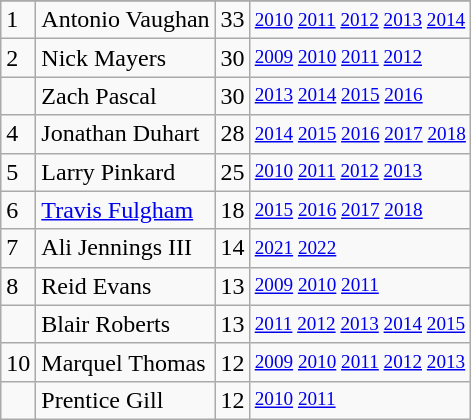<table class="wikitable">
<tr>
</tr>
<tr>
<td>1</td>
<td>Antonio Vaughan</td>
<td>33</td>
<td style="font-size:80%;"><a href='#'>2010</a> <a href='#'>2011</a> <a href='#'>2012</a> <a href='#'>2013</a> <a href='#'>2014</a></td>
</tr>
<tr>
<td>2</td>
<td>Nick Mayers</td>
<td>30</td>
<td style="font-size:80%;"><a href='#'>2009</a> <a href='#'>2010</a> <a href='#'>2011</a> <a href='#'>2012</a></td>
</tr>
<tr>
<td></td>
<td>Zach Pascal</td>
<td>30</td>
<td style="font-size:80%;"><a href='#'>2013</a> <a href='#'>2014</a> <a href='#'>2015</a> <a href='#'>2016</a></td>
</tr>
<tr>
<td>4</td>
<td>Jonathan Duhart</td>
<td>28</td>
<td style="font-size:80%;"><a href='#'>2014</a> <a href='#'>2015</a> <a href='#'>2016</a> <a href='#'>2017</a> <a href='#'>2018</a></td>
</tr>
<tr>
<td>5</td>
<td>Larry Pinkard</td>
<td>25</td>
<td style="font-size:80%;"><a href='#'>2010</a> <a href='#'>2011</a> <a href='#'>2012</a> <a href='#'>2013</a></td>
</tr>
<tr>
<td>6</td>
<td><a href='#'>Travis Fulgham</a></td>
<td>18</td>
<td style="font-size:80%;"><a href='#'>2015</a> <a href='#'>2016</a> <a href='#'>2017</a> <a href='#'>2018</a></td>
</tr>
<tr>
<td>7</td>
<td>Ali Jennings III</td>
<td>14</td>
<td style="font-size:80%;"><a href='#'>2021</a> <a href='#'>2022</a></td>
</tr>
<tr>
<td>8</td>
<td>Reid Evans</td>
<td>13</td>
<td style="font-size:80%;"><a href='#'>2009</a> <a href='#'>2010</a> <a href='#'>2011</a></td>
</tr>
<tr>
<td></td>
<td>Blair Roberts</td>
<td>13</td>
<td style="font-size:80%;"><a href='#'>2011</a> <a href='#'>2012</a> <a href='#'>2013</a> <a href='#'>2014</a> <a href='#'>2015</a></td>
</tr>
<tr>
<td>10</td>
<td>Marquel Thomas</td>
<td>12</td>
<td style="font-size:80%;"><a href='#'>2009</a> <a href='#'>2010</a> <a href='#'>2011</a> <a href='#'>2012</a> <a href='#'>2013</a></td>
</tr>
<tr>
<td></td>
<td>Prentice Gill</td>
<td>12</td>
<td style="font-size:80%;"><a href='#'>2010</a> <a href='#'>2011</a></td>
</tr>
</table>
